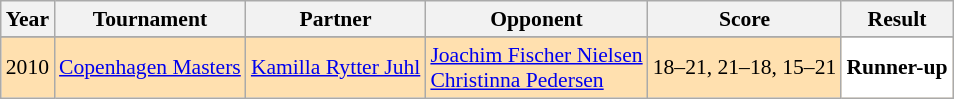<table class="sortable wikitable" style="font-size: 90%;">
<tr>
<th>Year</th>
<th>Tournament</th>
<th>Partner</th>
<th>Opponent</th>
<th>Score</th>
<th>Result</th>
</tr>
<tr>
</tr>
<tr style="background:#FFE0AF">
<td align="center">2010</td>
<td align="left"><a href='#'>Copenhagen Masters</a></td>
<td align="left"> <a href='#'>Kamilla Rytter Juhl</a></td>
<td align="left"> <a href='#'>Joachim Fischer Nielsen</a><br> <a href='#'>Christinna Pedersen</a></td>
<td align="left">18–21, 21–18, 15–21</td>
<td style="text-align:left; background:white"> <strong>Runner-up</strong></td>
</tr>
</table>
